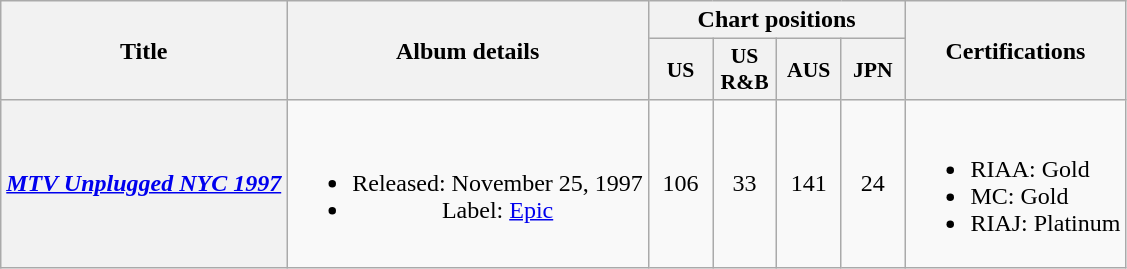<table class="wikitable plainrowheaders" style="text-align:center;">
<tr>
<th rowspan="2">Title</th>
<th rowspan="2">Album details</th>
<th colspan="4">Chart positions</th>
<th rowspan="2">Certifications</th>
</tr>
<tr>
<th scope="col" style="width:2.5em;font-size:90%;">US<br></th>
<th scope="col" style="width:2.5em;font-size:90%;">US R&B<br></th>
<th scope="col" style="width:2.5em;font-size:90%;">AUS<br></th>
<th scope="col" style="width:2.5em;font-size:90%;">JPN<br></th>
</tr>
<tr>
<th scope="row"><em><a href='#'>MTV Unplugged NYC 1997</a></em></th>
<td><br><ul><li>Released: November 25, 1997</li><li>Label: <a href='#'>Epic</a></li></ul></td>
<td>106</td>
<td>33</td>
<td>141</td>
<td>24</td>
<td align="left"><br><ul><li>RIAA: Gold</li><li>MC: Gold</li><li>RIAJ: Platinum</li></ul></td>
</tr>
</table>
